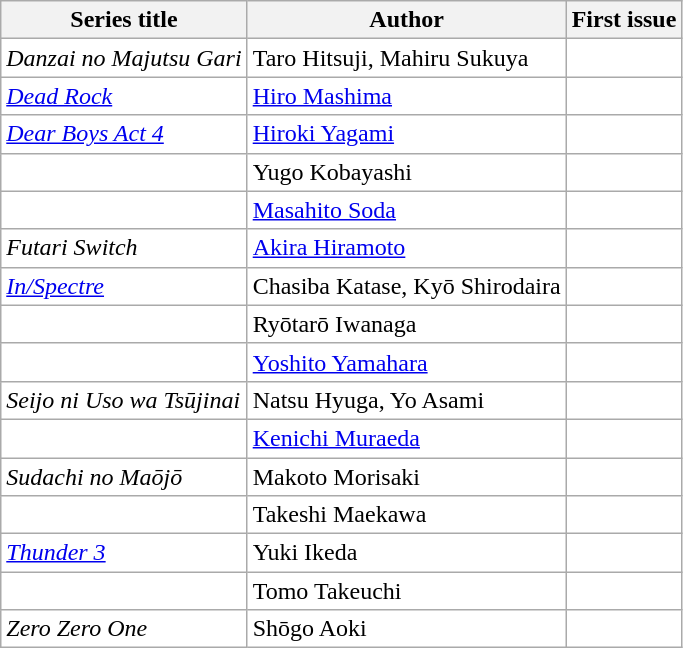<table class="wikitable sortable" style="background: #FFF;">
<tr>
<th>Series title</th>
<th>Author</th>
<th>First issue</th>
</tr>
<tr>
<td><em>Danzai no Majutsu Gari</em></td>
<td>Taro Hitsuji, Mahiru Sukuya</td>
<td></td>
</tr>
<tr>
<td><em><a href='#'>Dead Rock</a></em></td>
<td><a href='#'>Hiro Mashima</a></td>
<td></td>
</tr>
<tr>
<td><em><a href='#'>Dear Boys Act 4</a></em></td>
<td><a href='#'>Hiroki Yagami</a></td>
<td></td>
</tr>
<tr>
<td></td>
<td>Yugo Kobayashi</td>
<td></td>
</tr>
<tr>
<td></td>
<td><a href='#'>Masahito Soda</a></td>
<td></td>
</tr>
<tr>
<td><em>Futari Switch</em></td>
<td><a href='#'>Akira Hiramoto</a></td>
<td></td>
</tr>
<tr>
<td><em><a href='#'>In/Spectre</a></em></td>
<td>Chasiba Katase, Kyō Shirodaira</td>
<td></td>
</tr>
<tr>
<td></td>
<td>Ryōtarō Iwanaga</td>
<td></td>
</tr>
<tr>
<td></td>
<td><a href='#'>Yoshito Yamahara</a></td>
<td></td>
</tr>
<tr>
<td><em>Seijo ni Uso wa Tsūjinai</em></td>
<td>Natsu Hyuga, Yo Asami</td>
<td></td>
</tr>
<tr>
<td></td>
<td><a href='#'>Kenichi Muraeda</a></td>
<td></td>
</tr>
<tr>
<td><em>Sudachi no Maōjō</em></td>
<td>Makoto Morisaki</td>
<td></td>
</tr>
<tr>
<td></td>
<td>Takeshi Maekawa</td>
<td></td>
</tr>
<tr>
<td><em><a href='#'>Thunder 3</a></em></td>
<td>Yuki Ikeda</td>
<td></td>
</tr>
<tr>
<td></td>
<td>Tomo Takeuchi</td>
<td></td>
</tr>
<tr>
<td><em>Zero Zero One</em></td>
<td>Shōgo Aoki</td>
<td></td>
</tr>
</table>
